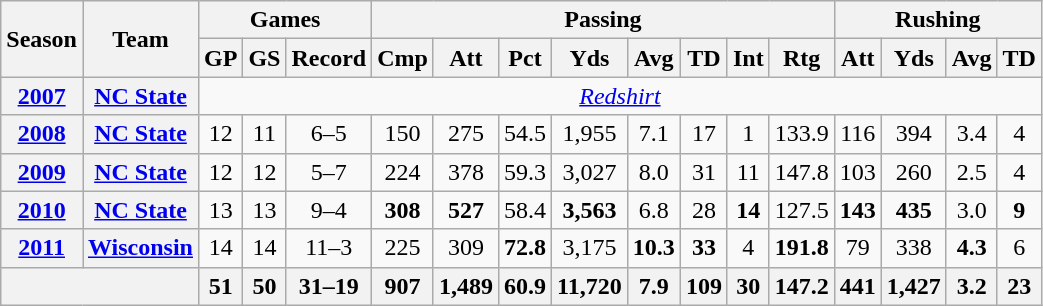<table class="wikitable" style="text-align:center;">
<tr>
<th rowspan="2">Season</th>
<th rowspan="2">Team</th>
<th colspan="3">Games</th>
<th colspan="8">Passing</th>
<th colspan="5">Rushing</th>
</tr>
<tr>
<th>GP</th>
<th>GS</th>
<th>Record</th>
<th>Cmp</th>
<th>Att</th>
<th>Pct</th>
<th>Yds</th>
<th>Avg</th>
<th>TD</th>
<th>Int</th>
<th>Rtg</th>
<th>Att</th>
<th>Yds</th>
<th>Avg</th>
<th>TD</th>
</tr>
<tr>
<th><a href='#'>2007</a></th>
<th><a href='#'>NC State</a></th>
<td colspan="16"><em><a href='#'>Redshirt</a> </em></td>
</tr>
<tr>
<th><a href='#'>2008</a></th>
<th><a href='#'>NC State</a></th>
<td>12</td>
<td>11</td>
<td>6–5</td>
<td>150</td>
<td>275</td>
<td>54.5</td>
<td>1,955</td>
<td>7.1</td>
<td>17</td>
<td>1</td>
<td>133.9</td>
<td>116</td>
<td>394</td>
<td>3.4</td>
<td>4</td>
</tr>
<tr>
<th><a href='#'>2009</a></th>
<th><a href='#'>NC State</a></th>
<td>12</td>
<td>12</td>
<td>5–7</td>
<td>224</td>
<td>378</td>
<td>59.3</td>
<td>3,027</td>
<td>8.0</td>
<td>31</td>
<td>11</td>
<td>147.8</td>
<td>103</td>
<td>260</td>
<td>2.5</td>
<td>4</td>
</tr>
<tr>
<th><a href='#'>2010</a></th>
<th><a href='#'>NC State</a></th>
<td>13</td>
<td>13</td>
<td>9–4</td>
<td><strong>308</strong></td>
<td><strong>527</strong></td>
<td>58.4</td>
<td><strong>3,563</strong></td>
<td>6.8</td>
<td>28</td>
<td><strong>14</strong></td>
<td>127.5</td>
<td><strong>143</strong></td>
<td><strong>435</strong></td>
<td>3.0</td>
<td><strong>9</strong></td>
</tr>
<tr>
<th><a href='#'>2011</a></th>
<th><a href='#'>Wisconsin</a></th>
<td>14</td>
<td>14</td>
<td>11–3</td>
<td>225</td>
<td>309</td>
<td><strong>72.8</strong></td>
<td>3,175</td>
<td><strong>10.3</strong></td>
<td><strong>33</strong></td>
<td>4</td>
<td><strong>191.8</strong></td>
<td>79</td>
<td>338</td>
<td><strong>4.3</strong></td>
<td>6</td>
</tr>
<tr>
<th colspan="2"></th>
<th>51</th>
<th>50</th>
<th>31–19</th>
<th>907</th>
<th>1,489</th>
<th>60.9</th>
<th>11,720</th>
<th>7.9</th>
<th>109</th>
<th>30</th>
<th>147.2</th>
<th>441</th>
<th>1,427</th>
<th>3.2</th>
<th>23</th>
</tr>
</table>
